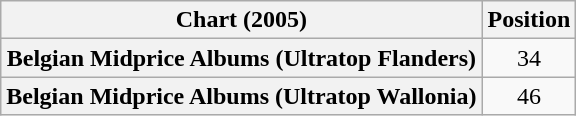<table class="wikitable sortable plainrowheaders" style="text-align:center;">
<tr>
<th>Chart (2005)</th>
<th>Position</th>
</tr>
<tr>
<th scope="row">Belgian Midprice Albums (Ultratop Flanders)</th>
<td style="text-align:center;">34</td>
</tr>
<tr>
<th scope="row">Belgian Midprice Albums (Ultratop Wallonia)</th>
<td style="text-align:center;">46</td>
</tr>
</table>
